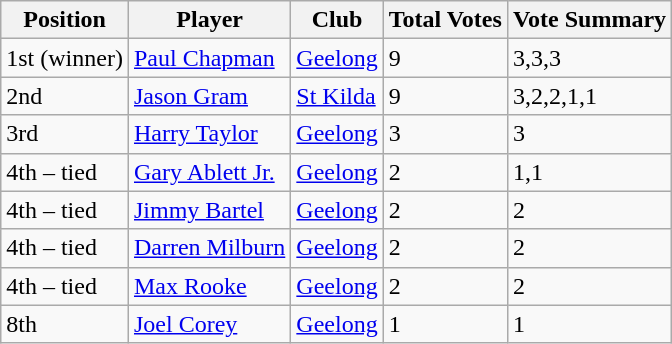<table class="wikitable">
<tr>
<th>Position</th>
<th>Player</th>
<th>Club</th>
<th>Total Votes</th>
<th>Vote Summary</th>
</tr>
<tr>
<td>1st (winner)</td>
<td><a href='#'>Paul Chapman</a></td>
<td><a href='#'>Geelong</a></td>
<td>9</td>
<td>3,3,3</td>
</tr>
<tr>
<td>2nd</td>
<td><a href='#'>Jason Gram</a></td>
<td><a href='#'>St Kilda</a></td>
<td>9</td>
<td>3,2,2,1,1</td>
</tr>
<tr>
<td>3rd</td>
<td><a href='#'>Harry Taylor</a></td>
<td><a href='#'>Geelong</a></td>
<td>3</td>
<td>3</td>
</tr>
<tr>
<td>4th – tied</td>
<td><a href='#'>Gary Ablett Jr.</a></td>
<td><a href='#'>Geelong</a></td>
<td>2</td>
<td>1,1</td>
</tr>
<tr>
<td>4th – tied</td>
<td><a href='#'>Jimmy Bartel</a></td>
<td><a href='#'>Geelong</a></td>
<td>2</td>
<td>2</td>
</tr>
<tr>
<td>4th – tied</td>
<td><a href='#'>Darren Milburn</a></td>
<td><a href='#'>Geelong</a></td>
<td>2</td>
<td>2</td>
</tr>
<tr>
<td>4th – tied</td>
<td><a href='#'>Max Rooke</a></td>
<td><a href='#'>Geelong</a></td>
<td>2</td>
<td>2</td>
</tr>
<tr>
<td>8th</td>
<td><a href='#'>Joel Corey</a></td>
<td><a href='#'>Geelong</a></td>
<td>1</td>
<td>1</td>
</tr>
</table>
